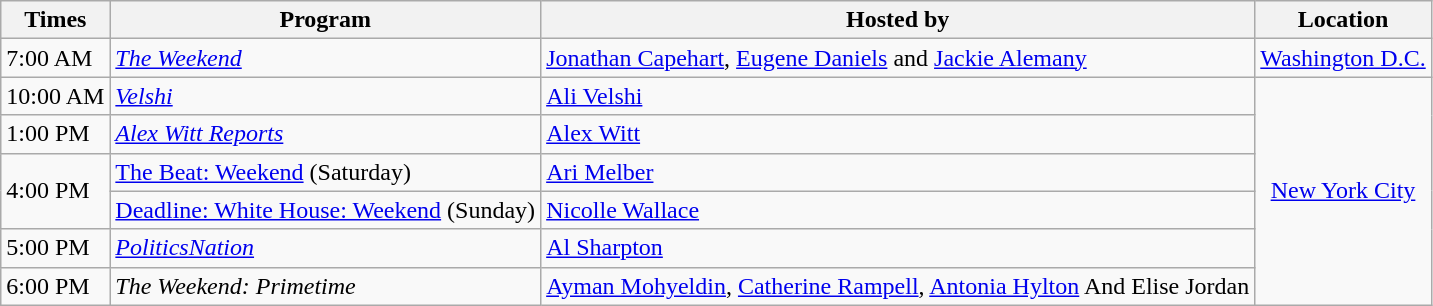<table class="wikitable sortable">
<tr>
<th>Times</th>
<th>Program</th>
<th>Hosted by</th>
<th>Location</th>
</tr>
<tr>
<td>7:00 AM</td>
<td><em><a href='#'>The Weekend</a></em></td>
<td><a href='#'>Jonathan Capehart</a>, <a href='#'>Eugene Daniels</a> and <a href='#'>Jackie Alemany</a></td>
<td><a href='#'>Washington D.C.</a></td>
</tr>
<tr>
<td>10:00 AM</td>
<td><em><a href='#'>Velshi</a></em></td>
<td><a href='#'>Ali Velshi</a></td>
<td rowspan="6" style="text-align:center;"><a href='#'>New York City</a></td>
</tr>
<tr>
<td>1:00 PM</td>
<td><em><a href='#'>Alex Witt Reports</a></em></td>
<td><a href='#'>Alex Witt</a></td>
</tr>
<tr>
<td rowspan="2">4:00 PM</td>
<td><a href='#'>The Beat: Weekend</a> (Saturday)</td>
<td><a href='#'>Ari Melber</a></td>
</tr>
<tr>
<td><a href='#'>Deadline: White House: Weekend</a> (Sunday)</td>
<td><a href='#'>Nicolle Wallace</a></td>
</tr>
<tr>
<td>5:00 PM</td>
<td><em><a href='#'>PoliticsNation</a></em></td>
<td><a href='#'>Al Sharpton</a></td>
</tr>
<tr>
<td>6:00 PM</td>
<td><em>The Weekend: Primetime</em></td>
<td><a href='#'>Ayman Mohyeldin</a>, <a href='#'>Catherine Rampell</a>, <a href='#'>Antonia Hylton</a> And Elise Jordan</td>
</tr>
</table>
